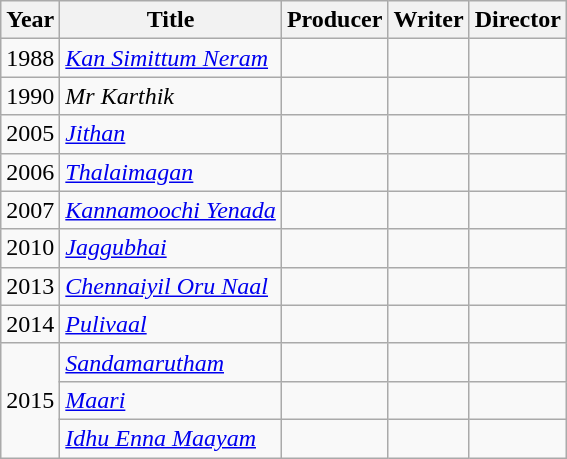<table class="wikitable sortable">
<tr>
<th>Year</th>
<th>Title</th>
<th>Producer</th>
<th>Writer</th>
<th>Director</th>
</tr>
<tr>
<td>1988</td>
<td><em><a href='#'>Kan Simittum Neram</a></em></td>
<td></td>
<td></td>
<td></td>
</tr>
<tr>
<td>1990</td>
<td><em>Mr Karthik</em></td>
<td></td>
<td></td>
<td></td>
</tr>
<tr>
<td>2005</td>
<td><em><a href='#'>Jithan</a></em></td>
<td></td>
<td></td>
<td></td>
</tr>
<tr>
<td>2006</td>
<td><em><a href='#'>Thalaimagan</a></em></td>
<td></td>
<td></td>
<td></td>
</tr>
<tr>
<td>2007</td>
<td><em><a href='#'>Kannamoochi Yenada</a></em></td>
<td></td>
<td></td>
<td></td>
</tr>
<tr>
<td>2010</td>
<td><em><a href='#'>Jaggubhai</a></em></td>
<td></td>
<td></td>
<td></td>
</tr>
<tr>
<td>2013</td>
<td><em><a href='#'>Chennaiyil Oru Naal</a></em></td>
<td></td>
<td></td>
<td></td>
</tr>
<tr>
<td>2014</td>
<td><em><a href='#'>Pulivaal</a></em></td>
<td></td>
<td></td>
<td></td>
</tr>
<tr>
<td rowspan="3">2015</td>
<td><em><a href='#'>Sandamarutham</a></em></td>
<td></td>
<td></td>
<td></td>
</tr>
<tr>
<td><em><a href='#'>Maari</a></em></td>
<td></td>
<td></td>
<td></td>
</tr>
<tr>
<td><em><a href='#'>Idhu Enna Maayam</a></em></td>
<td></td>
<td></td>
<td></td>
</tr>
</table>
